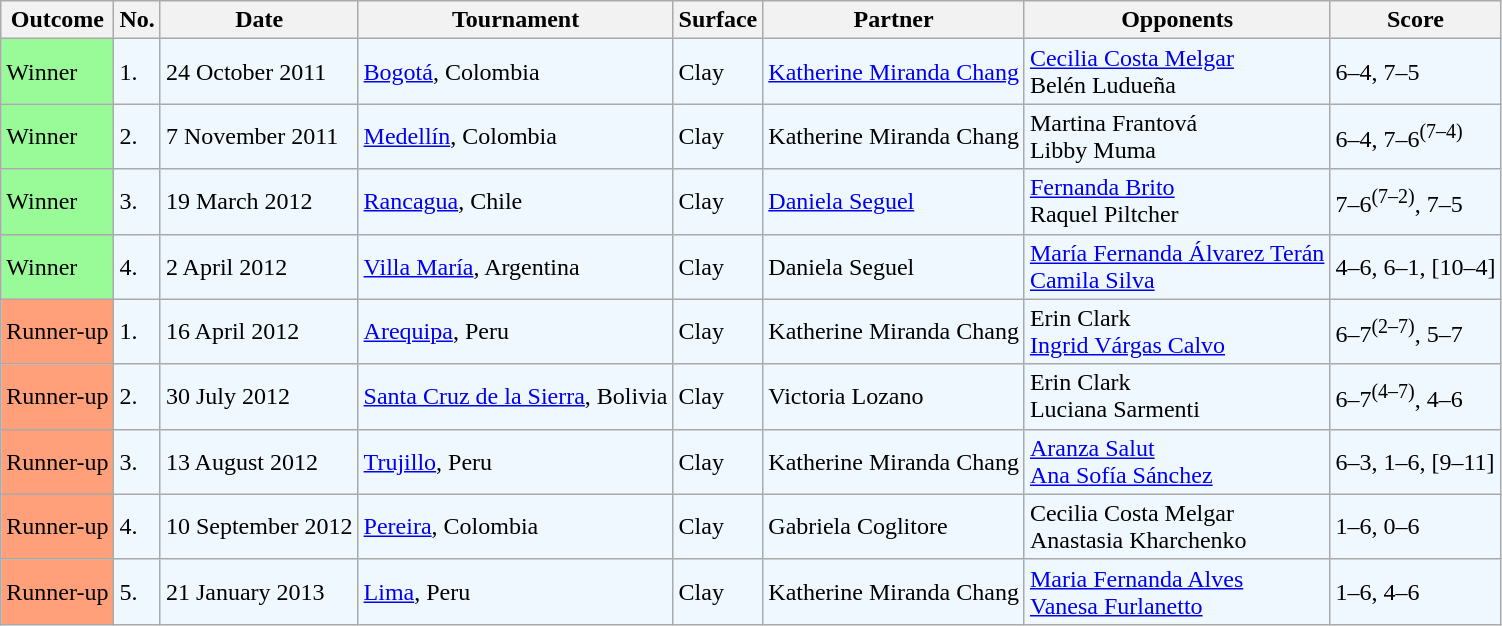<table class="sortable wikitable">
<tr>
<th>Outcome</th>
<th>No.</th>
<th>Date</th>
<th>Tournament</th>
<th>Surface</th>
<th>Partner</th>
<th>Opponents</th>
<th class="unsortable">Score</th>
</tr>
<tr style="background:#f0f8ff;">
<td style="background:#98fb98;">Winner</td>
<td>1.</td>
<td>24 October 2011</td>
<td><a href='#'>Bogotá</a>, Colombia</td>
<td>Clay</td>
<td> <a href='#'>Katherine Miranda Chang</a></td>
<td> <a href='#'>Cecilia Costa Melgar</a> <br>  Belén Ludueña</td>
<td>6–4, 7–5</td>
</tr>
<tr style="background:#f0f8ff;">
<td style="background:#98fb98;">Winner</td>
<td>2.</td>
<td>7 November 2011</td>
<td><a href='#'>Medellín</a>, Colombia</td>
<td>Clay</td>
<td> Katherine Miranda Chang</td>
<td> Martina Frantová <br>  Libby Muma</td>
<td>6–4, 7–6<sup>(7–4)</sup></td>
</tr>
<tr style="background:#f0f8ff;">
<td style="background:#98fb98;">Winner</td>
<td>3.</td>
<td>19 March 2012</td>
<td><a href='#'>Rancagua</a>, Chile</td>
<td>Clay</td>
<td> <a href='#'>Daniela Seguel</a></td>
<td> <a href='#'>Fernanda Brito</a> <br>  Raquel Piltcher</td>
<td>7–6<sup>(7–2)</sup>, 7–5</td>
</tr>
<tr style="background:#f0f8ff;">
<td style="background:#98fb98;">Winner</td>
<td>4.</td>
<td>2 April 2012</td>
<td><a href='#'>Villa María</a>, Argentina</td>
<td>Clay</td>
<td> Daniela Seguel</td>
<td> <a href='#'>María Fernanda Álvarez Terán</a> <br>  <a href='#'>Camila Silva</a></td>
<td>4–6, 6–1, [10–4]</td>
</tr>
<tr style="background:#f0f8ff;">
<td style="background:#ffa07a;">Runner-up</td>
<td>1.</td>
<td>16 April 2012</td>
<td><a href='#'>Arequipa</a>, Peru</td>
<td>Clay</td>
<td> Katherine Miranda Chang</td>
<td> Erin Clark <br>  <a href='#'>Ingrid Várgas Calvo</a></td>
<td>6–7<sup>(2–7)</sup>, 5–7</td>
</tr>
<tr style="background:#f0f8ff;">
<td style="background:#ffa07a;">Runner-up</td>
<td>2.</td>
<td>30 July 2012</td>
<td><a href='#'>Santa Cruz de la Sierra</a>, Bolivia</td>
<td>Clay</td>
<td> Victoria Lozano</td>
<td> Erin Clark <br>  Luciana Sarmenti</td>
<td>6–7<sup>(4–7)</sup>, 4–6</td>
</tr>
<tr style="background:#f0f8ff;">
<td style="background:#ffa07a;">Runner-up</td>
<td>3.</td>
<td>13 August 2012</td>
<td><a href='#'>Trujillo</a>, Peru</td>
<td>Clay</td>
<td> Katherine Miranda Chang</td>
<td> <a href='#'>Aranza Salut</a> <br>  <a href='#'>Ana Sofía Sánchez</a></td>
<td>6–3, 1–6, [9–11]</td>
</tr>
<tr style="background:#f0f8ff;">
<td style="background:#ffa07a;">Runner-up</td>
<td>4.</td>
<td>10 September 2012</td>
<td><a href='#'>Pereira</a>, Colombia</td>
<td>Clay</td>
<td> Gabriela Coglitore</td>
<td> Cecilia Costa Melgar <br>  Anastasia Kharchenko</td>
<td>1–6, 0–6</td>
</tr>
<tr style="background:#f0f8ff;">
<td style="background:#ffa07a;">Runner-up</td>
<td>5.</td>
<td>21 January 2013</td>
<td><a href='#'>Lima</a>, Peru</td>
<td>Clay</td>
<td> Katherine Miranda Chang</td>
<td> <a href='#'>Maria Fernanda Alves</a> <br>  <a href='#'>Vanesa Furlanetto</a></td>
<td>1–6, 4–6</td>
</tr>
</table>
